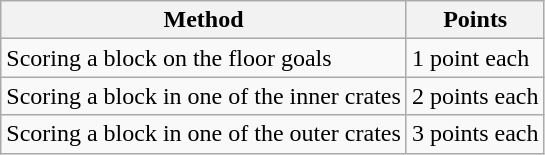<table class="wikitable">
<tr>
<th>Method</th>
<th>Points</th>
</tr>
<tr>
<td>Scoring a block on the floor goals</td>
<td>1 point each</td>
</tr>
<tr>
<td>Scoring a block in one of the inner crates</td>
<td>2 points each</td>
</tr>
<tr>
<td>Scoring a block in one of the outer crates</td>
<td>3 points each</td>
</tr>
</table>
